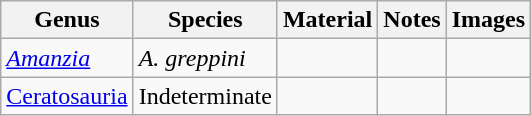<table class="wikitable">
<tr>
<th>Genus</th>
<th>Species</th>
<th>Material</th>
<th>Notes</th>
<th>Images</th>
</tr>
<tr>
<td><em><a href='#'>Amanzia</a></em></td>
<td><em>A. greppini</em></td>
<td></td>
<td></td>
<td></td>
</tr>
<tr>
<td><a href='#'>Ceratosauria</a></td>
<td>Indeterminate</td>
<td></td>
<td></td>
<td></td>
</tr>
</table>
